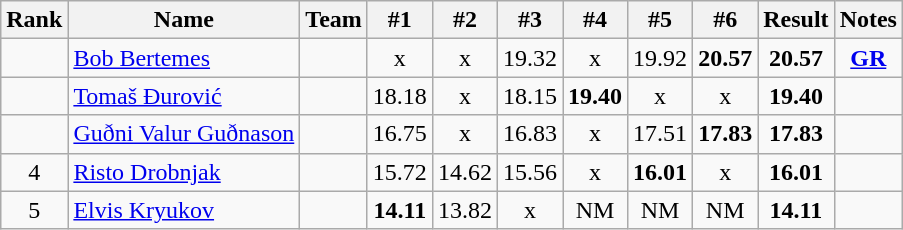<table class="wikitable sortable" style="text-align:center">
<tr>
<th>Rank</th>
<th>Name</th>
<th>Team</th>
<th>#1</th>
<th>#2</th>
<th>#3</th>
<th>#4</th>
<th>#5</th>
<th>#6</th>
<th>Result</th>
<th>Notes</th>
</tr>
<tr>
<td></td>
<td align="left"><a href='#'>Bob Bertemes</a></td>
<td align=left></td>
<td>x</td>
<td>x</td>
<td>19.32</td>
<td>x</td>
<td>19.92</td>
<td><strong>20.57</strong></td>
<td><strong>20.57</strong></td>
<td><strong><a href='#'>GR</a></strong></td>
</tr>
<tr>
<td></td>
<td align="left"><a href='#'>Tomaš Đurović</a></td>
<td align=left></td>
<td>18.18</td>
<td>x</td>
<td>18.15</td>
<td><strong>19.40</strong></td>
<td>x</td>
<td>x</td>
<td><strong>19.40</strong></td>
<td></td>
</tr>
<tr>
<td></td>
<td align="left"><a href='#'>Guðni Valur Guðnason</a></td>
<td align=left></td>
<td>16.75</td>
<td>x</td>
<td>16.83</td>
<td>x</td>
<td>17.51</td>
<td><strong>17.83</strong></td>
<td><strong>17.83</strong></td>
<td></td>
</tr>
<tr>
<td>4</td>
<td align="left"><a href='#'>Risto Drobnjak</a></td>
<td align=left></td>
<td>15.72</td>
<td>14.62</td>
<td>15.56</td>
<td>x</td>
<td><strong>16.01</strong></td>
<td>x</td>
<td><strong>16.01</strong></td>
<td></td>
</tr>
<tr>
<td>5</td>
<td align="left"><a href='#'>Elvis Kryukov</a></td>
<td align=left></td>
<td><strong>14.11</strong></td>
<td>13.82</td>
<td>x</td>
<td>NM</td>
<td>NM</td>
<td>NM</td>
<td><strong>14.11</strong></td>
<td></td>
</tr>
</table>
